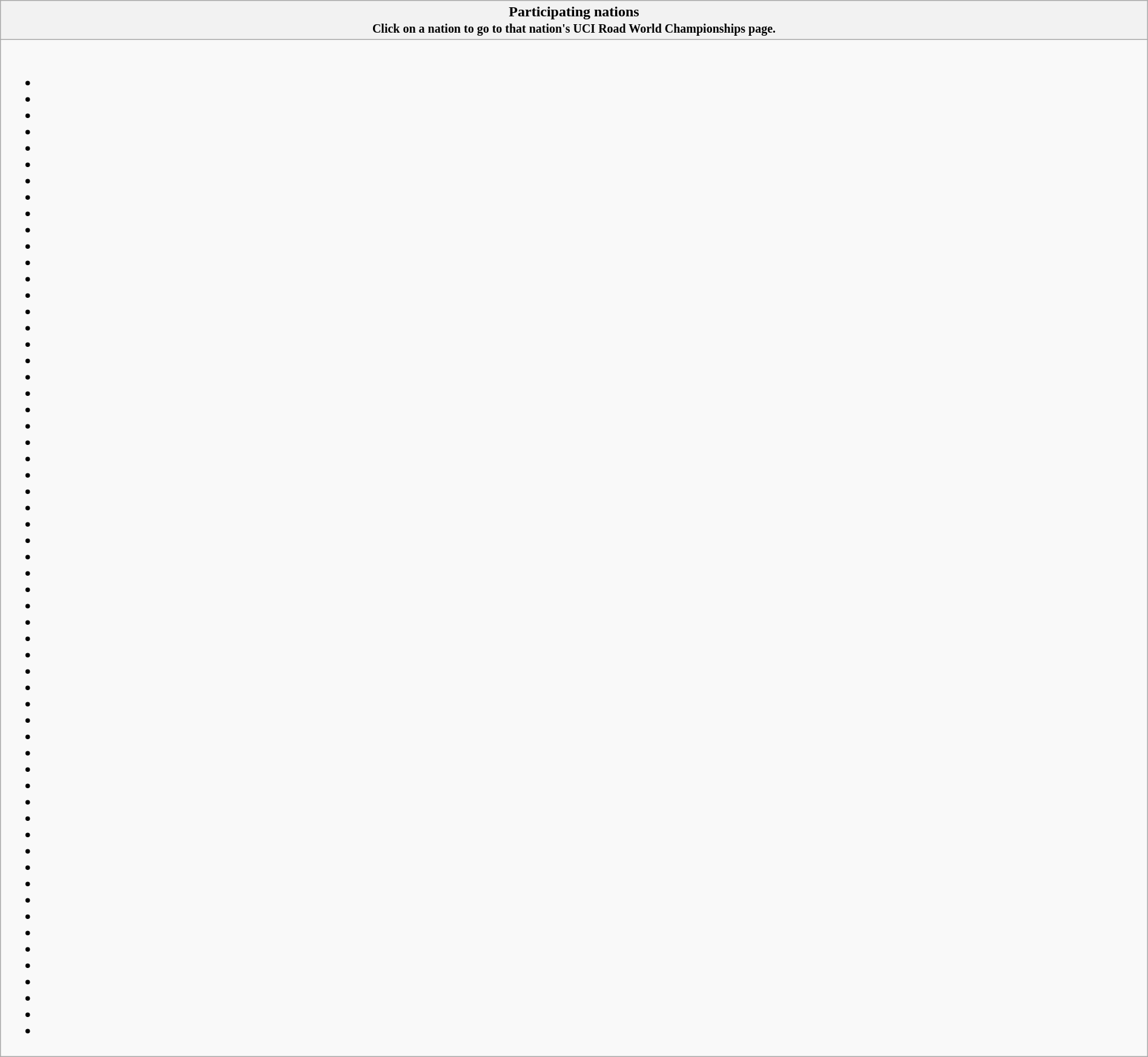<table class="wikitable collapsible" style="width:100%;">
<tr>
<th>Participating nations<br><small>Click on a nation to go to that nation's UCI Road World Championships page.</small></th>
</tr>
<tr>
<td><br><ul><li></li><li></li><li></li><li></li><li></li><li></li><li></li><li></li><li></li><li></li><li></li><li></li><li></li><li></li><li></li><li></li><li></li><li></li><li></li><li></li><li></li><li></li><li></li><li></li><li></li><li></li><li></li><li></li><li></li><li></li><li></li><li></li><li></li><li></li><li></li><li></li><li></li><li></li><li></li><li></li><li></li><li></li><li></li><li></li><li></li><li></li><li></li><li></li><li></li><li></li><li></li><li></li><li></li><li></li><li></li><li></li><li></li><li></li><li></li></ul></td>
</tr>
</table>
